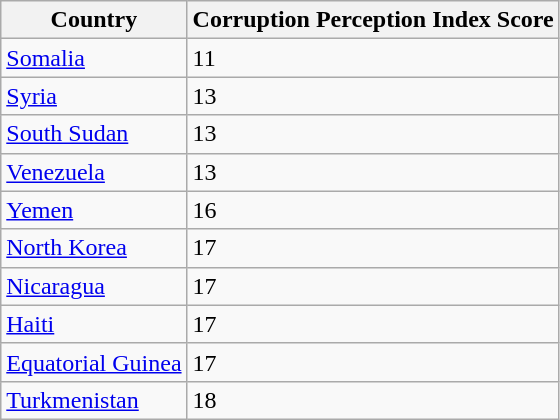<table class="wikitable sortable">
<tr>
<th>Country</th>
<th>Corruption Perception Index Score</th>
</tr>
<tr>
<td><a href='#'>Somalia</a></td>
<td>11</td>
</tr>
<tr>
<td><a href='#'>Syria</a></td>
<td>13</td>
</tr>
<tr>
<td><a href='#'>South Sudan</a></td>
<td>13</td>
</tr>
<tr>
<td><a href='#'>Venezuela</a></td>
<td>13</td>
</tr>
<tr>
<td><a href='#'>Yemen</a></td>
<td>16</td>
</tr>
<tr>
<td><a href='#'>North Korea</a></td>
<td>17</td>
</tr>
<tr>
<td><a href='#'>Nicaragua</a></td>
<td>17</td>
</tr>
<tr>
<td><a href='#'>Haiti</a></td>
<td>17</td>
</tr>
<tr>
<td><a href='#'>Equatorial Guinea</a></td>
<td>17</td>
</tr>
<tr>
<td><a href='#'>Turkmenistan</a></td>
<td>18</td>
</tr>
</table>
